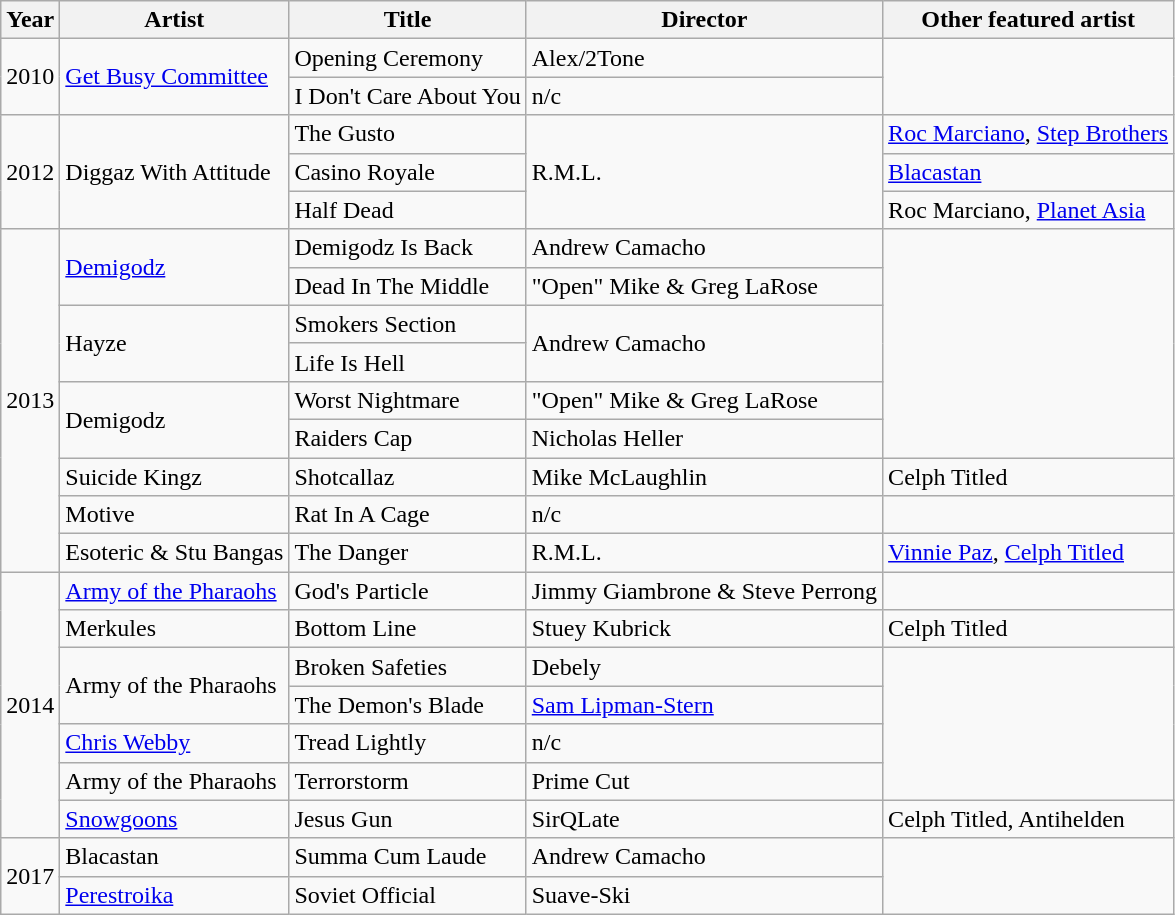<table class="wikitable">
<tr>
<th>Year</th>
<th>Artist</th>
<th>Title</th>
<th>Director</th>
<th>Other featured artist</th>
</tr>
<tr>
<td rowspan="2">2010</td>
<td rowspan="2"><a href='#'>Get Busy Committee</a></td>
<td>Opening Ceremony</td>
<td>Alex/2Tone</td>
<td rowspan="2"></td>
</tr>
<tr>
<td>I Don't Care About You</td>
<td>n/c</td>
</tr>
<tr>
<td rowspan="3">2012</td>
<td rowspan="3">Diggaz With Attitude</td>
<td>The Gusto</td>
<td rowspan="3">R.M.L.</td>
<td><a href='#'>Roc Marciano</a>, <a href='#'>Step Brothers</a></td>
</tr>
<tr>
<td>Casino Royale</td>
<td><a href='#'>Blacastan</a></td>
</tr>
<tr>
<td>Half Dead</td>
<td>Roc Marciano, <a href='#'>Planet Asia</a></td>
</tr>
<tr>
<td rowspan="9">2013</td>
<td rowspan="2"><a href='#'>Demigodz</a></td>
<td>Demigodz Is Back</td>
<td>Andrew Camacho</td>
<td rowspan="6"></td>
</tr>
<tr>
<td>Dead In The Middle</td>
<td>"Open" Mike & Greg LaRose</td>
</tr>
<tr>
<td rowspan="2">Hayze</td>
<td>Smokers Section</td>
<td rowspan="2">Andrew Camacho</td>
</tr>
<tr>
<td>Life Is Hell</td>
</tr>
<tr>
<td rowspan="2">Demigodz</td>
<td>Worst Nightmare</td>
<td>"Open" Mike & Greg LaRose</td>
</tr>
<tr>
<td>Raiders Cap</td>
<td>Nicholas Heller</td>
</tr>
<tr>
<td>Suicide Kingz</td>
<td>Shotcallaz</td>
<td>Mike McLaughlin</td>
<td>Celph Titled</td>
</tr>
<tr>
<td>Motive</td>
<td>Rat In A Cage</td>
<td>n/c</td>
<td></td>
</tr>
<tr>
<td>Esoteric & Stu Bangas</td>
<td>The Danger</td>
<td>R.M.L.</td>
<td><a href='#'>Vinnie Paz</a>, <a href='#'>Celph Titled</a></td>
</tr>
<tr>
<td rowspan="7">2014</td>
<td><a href='#'>Army of the Pharaohs</a></td>
<td>God's Particle</td>
<td>Jimmy Giambrone & Steve Perrong</td>
<td></td>
</tr>
<tr>
<td>Merkules</td>
<td>Bottom Line</td>
<td>Stuey Kubrick</td>
<td>Celph Titled</td>
</tr>
<tr>
<td rowspan="2">Army of the Pharaohs</td>
<td>Broken Safeties</td>
<td>Debely</td>
<td rowspan="4"></td>
</tr>
<tr>
<td>The Demon's Blade</td>
<td><a href='#'>Sam Lipman-Stern</a></td>
</tr>
<tr>
<td><a href='#'>Chris Webby</a></td>
<td>Tread Lightly</td>
<td>n/c</td>
</tr>
<tr>
<td>Army of the Pharaohs</td>
<td>Terrorstorm</td>
<td>Prime Cut</td>
</tr>
<tr>
<td><a href='#'>Snowgoons</a></td>
<td>Jesus Gun</td>
<td>SirQLate</td>
<td>Celph Titled, Antihelden</td>
</tr>
<tr>
<td rowspan="2">2017</td>
<td>Blacastan</td>
<td>Summa Cum Laude</td>
<td>Andrew Camacho</td>
<td rowspan="2"></td>
</tr>
<tr>
<td><a href='#'>Perestroika</a></td>
<td>Soviet Official</td>
<td>Suave-Ski</td>
</tr>
</table>
